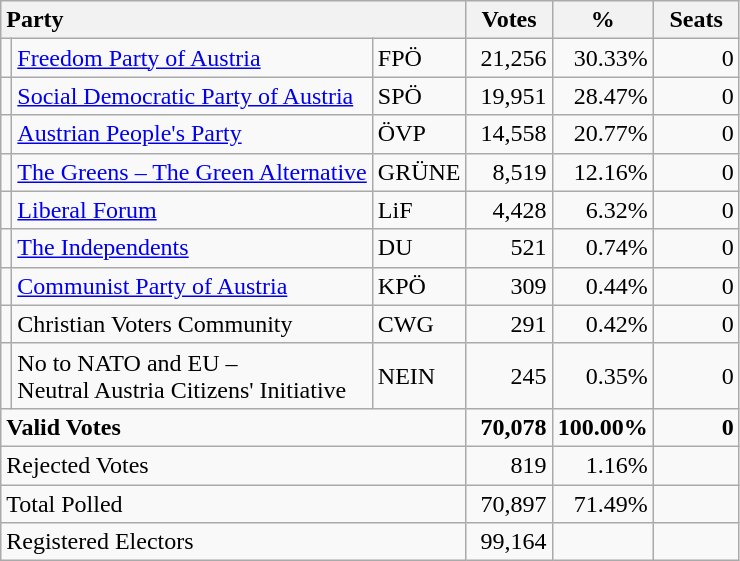<table class="wikitable" border="1" style="text-align:right;">
<tr>
<th style="text-align:left;" colspan=3>Party</th>
<th align=center width="50">Votes</th>
<th align=center width="50">%</th>
<th align=center width="50">Seats</th>
</tr>
<tr>
<td></td>
<td align=left><a href='#'>Freedom Party of Austria</a></td>
<td align=left>FPÖ</td>
<td>21,256</td>
<td>30.33%</td>
<td>0</td>
</tr>
<tr>
<td></td>
<td align=left><a href='#'>Social Democratic Party of Austria</a></td>
<td align=left>SPÖ</td>
<td>19,951</td>
<td>28.47%</td>
<td>0</td>
</tr>
<tr>
<td></td>
<td align=left><a href='#'>Austrian People's Party</a></td>
<td align=left>ÖVP</td>
<td>14,558</td>
<td>20.77%</td>
<td>0</td>
</tr>
<tr>
<td></td>
<td align=left style="white-space: nowrap;"><a href='#'>The Greens – The Green Alternative</a></td>
<td align=left>GRÜNE</td>
<td>8,519</td>
<td>12.16%</td>
<td>0</td>
</tr>
<tr>
<td></td>
<td align=left><a href='#'>Liberal Forum</a></td>
<td align=left>LiF</td>
<td>4,428</td>
<td>6.32%</td>
<td>0</td>
</tr>
<tr>
<td></td>
<td align=left><a href='#'>The Independents</a></td>
<td align=left>DU</td>
<td>521</td>
<td>0.74%</td>
<td>0</td>
</tr>
<tr>
<td></td>
<td align=left><a href='#'>Communist Party of Austria</a></td>
<td align=left>KPÖ</td>
<td>309</td>
<td>0.44%</td>
<td>0</td>
</tr>
<tr>
<td></td>
<td align=left>Christian Voters Community</td>
<td align=left>CWG</td>
<td>291</td>
<td>0.42%</td>
<td>0</td>
</tr>
<tr>
<td></td>
<td align=left>No to NATO and EU –<br>Neutral Austria Citizens' Initiative</td>
<td align=left>NEIN</td>
<td>245</td>
<td>0.35%</td>
<td>0</td>
</tr>
<tr style="font-weight:bold">
<td align=left colspan=3>Valid Votes</td>
<td>70,078</td>
<td>100.00%</td>
<td>0</td>
</tr>
<tr>
<td align=left colspan=3>Rejected Votes</td>
<td>819</td>
<td>1.16%</td>
<td></td>
</tr>
<tr>
<td align=left colspan=3>Total Polled</td>
<td>70,897</td>
<td>71.49%</td>
<td></td>
</tr>
<tr>
<td align=left colspan=3>Registered Electors</td>
<td>99,164</td>
<td></td>
<td></td>
</tr>
</table>
